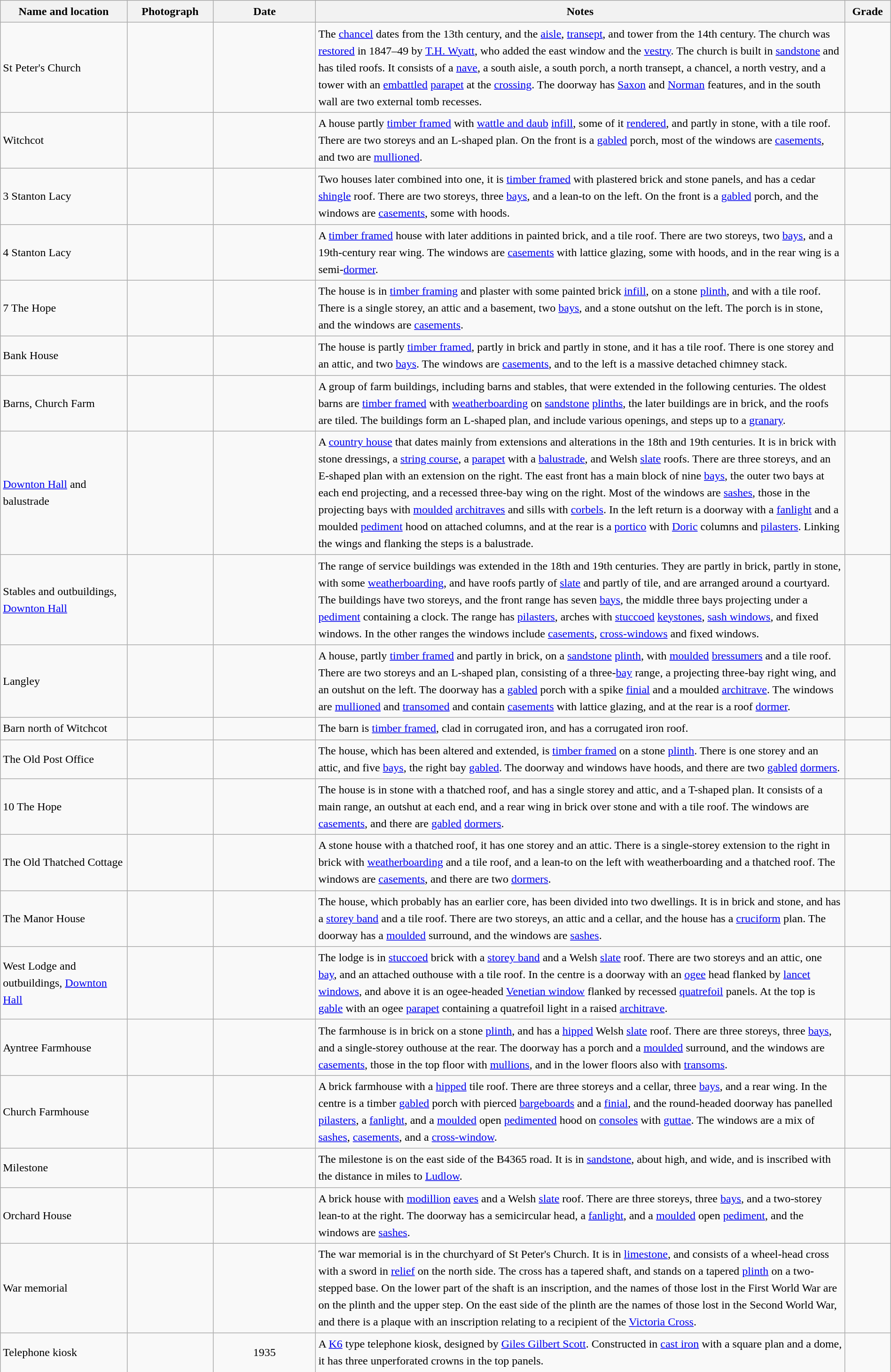<table class="wikitable sortable plainrowheaders" style="width:100%; border:0; text-align:left; line-height:150%;">
<tr>
<th scope="col"  style="width:150px">Name and location</th>
<th scope="col"  style="width:100px" class="unsortable">Photograph</th>
<th scope="col"  style="width:120px">Date</th>
<th scope="col"  style="width:650px" class="unsortable">Notes</th>
<th scope="col"  style="width:50px">Grade</th>
</tr>
<tr>
<td>St Peter's Church<br><small></small></td>
<td></td>
<td align="center"></td>
<td>The <a href='#'>chancel</a> dates from the 13th century, and the <a href='#'>aisle</a>, <a href='#'>transept</a>, and tower from the 14th century.  The church was <a href='#'>restored</a> in 1847–49 by <a href='#'>T.H. Wyatt</a>, who added the east window and the <a href='#'>vestry</a>.  The church is built in <a href='#'>sandstone</a> and has tiled roofs.  It consists of a <a href='#'>nave</a>, a south aisle, a south porch, a north transept, a chancel, a north vestry, and a tower with an <a href='#'>embattled</a> <a href='#'>parapet</a> at the <a href='#'>crossing</a>.  The doorway has <a href='#'>Saxon</a> and <a href='#'>Norman</a> features, and in the south wall are two external tomb recesses.</td>
<td align="center" ></td>
</tr>
<tr>
<td>Witchcot<br><small></small></td>
<td></td>
<td align="center"></td>
<td>A house partly <a href='#'>timber framed</a> with <a href='#'>wattle and daub</a> <a href='#'>infill</a>, some of it <a href='#'>rendered</a>, and partly in stone, with a tile roof.  There are two storeys and an L-shaped plan.  On the front is a <a href='#'>gabled</a> porch, most of the windows are <a href='#'>casements</a>, and two are <a href='#'>mullioned</a>.</td>
<td align="center" ></td>
</tr>
<tr>
<td>3 Stanton Lacy<br><small></small></td>
<td></td>
<td align="center"></td>
<td>Two houses later combined into one, it is <a href='#'>timber framed</a> with plastered brick and stone panels, and has a cedar <a href='#'>shingle</a> roof.  There are two storeys, three <a href='#'>bays</a>, and a lean-to on the left.  On the front is a <a href='#'>gabled</a> porch, and the windows are <a href='#'>casements</a>, some with hoods.</td>
<td align="center" ></td>
</tr>
<tr>
<td>4 Stanton Lacy<br><small></small></td>
<td></td>
<td align="center"></td>
<td>A <a href='#'>timber framed</a> house with later additions in painted brick, and a tile roof.  There are two storeys, two <a href='#'>bays</a>, and a 19th-century rear wing.  The windows are <a href='#'>casements</a> with lattice glazing, some with hoods, and in the rear wing is a semi-<a href='#'>dormer</a>.</td>
<td align="center" ></td>
</tr>
<tr>
<td>7 The Hope<br><small></small></td>
<td></td>
<td align="center"></td>
<td>The house is in <a href='#'>timber framing</a> and plaster with some painted brick <a href='#'>infill</a>, on a stone <a href='#'>plinth</a>, and with a tile roof.  There is a single storey, an attic and a basement, two <a href='#'>bays</a>, and a stone outshut on the left.  The porch is in stone, and the windows are <a href='#'>casements</a>.</td>
<td align="center" ></td>
</tr>
<tr>
<td>Bank House<br><small></small></td>
<td></td>
<td align="center"></td>
<td>The house is partly <a href='#'>timber framed</a>, partly in brick and partly in stone, and it has a tile roof.  There is one storey and an attic, and two <a href='#'>bays</a>.  The windows are <a href='#'>casements</a>, and to the left is a massive detached chimney stack.</td>
<td align="center" ></td>
</tr>
<tr>
<td>Barns, Church Farm<br><small></small></td>
<td></td>
<td align="center"></td>
<td>A group of farm buildings, including barns and stables, that were extended in the following centuries.  The oldest barns are <a href='#'>timber framed</a> with <a href='#'>weatherboarding</a> on <a href='#'>sandstone</a> <a href='#'>plinths</a>, the later buildings are in brick, and the roofs are tiled.  The buildings form an L-shaped plan, and include various openings, and steps up to a <a href='#'>granary</a>.</td>
<td align="center" ></td>
</tr>
<tr>
<td><a href='#'>Downton Hall</a> and balustrade<br><small></small></td>
<td></td>
<td align="center"></td>
<td>A <a href='#'>country house</a> that dates mainly from extensions and alterations in the 18th and 19th centuries.  It is in brick with stone dressings, a <a href='#'>string course</a>, a <a href='#'>parapet</a> with a <a href='#'>balustrade</a>, and Welsh <a href='#'>slate</a> roofs.  There are three storeys, and an E-shaped plan with an extension on the right.  The east front has a main block of nine <a href='#'>bays</a>, the outer two bays at each end projecting, and a recessed three-bay wing on the right.  Most of the windows are <a href='#'>sashes</a>, those in the projecting bays with <a href='#'>moulded</a> <a href='#'>architraves</a> and sills with <a href='#'>corbels</a>.  In the left return is a doorway with a <a href='#'>fanlight</a> and a moulded <a href='#'>pediment</a> hood on attached columns, and at the rear is a <a href='#'>portico</a> with <a href='#'>Doric</a> columns and <a href='#'>pilasters</a>.  Linking the wings and flanking the steps is a balustrade.</td>
<td align="center" ></td>
</tr>
<tr>
<td>Stables and outbuildings, <a href='#'>Downton Hall</a><br><small></small></td>
<td></td>
<td align="center"></td>
<td>The range of service buildings was extended in the 18th and 19th centuries.  They are partly in brick, partly in stone, with some <a href='#'>weatherboarding</a>, and have roofs partly of <a href='#'>slate</a> and partly of tile, and are arranged around a courtyard.  The buildings have two storeys, and the front range has seven <a href='#'>bays</a>, the middle three bays projecting under a <a href='#'>pediment</a> containing a clock.  The range has <a href='#'>pilasters</a>, arches with <a href='#'>stuccoed</a> <a href='#'>keystones</a>, <a href='#'>sash windows</a>, and fixed windows.  In the other ranges the windows include <a href='#'>casements</a>, <a href='#'>cross-windows</a> and fixed windows.</td>
<td align="center" ></td>
</tr>
<tr>
<td>Langley<br><small></small></td>
<td></td>
<td align="center"></td>
<td>A house, partly <a href='#'>timber framed</a> and partly in brick, on a <a href='#'>sandstone</a> <a href='#'>plinth</a>, with <a href='#'>moulded</a> <a href='#'>bressumers</a> and a tile roof.  There are two storeys and an L-shaped plan, consisting of a three-<a href='#'>bay</a> range, a projecting three-bay right wing, and an outshut on the left.  The doorway has a <a href='#'>gabled</a> porch with a spike <a href='#'>finial</a> and a moulded <a href='#'>architrave</a>.  The windows are <a href='#'>mullioned</a> and <a href='#'>transomed</a> and contain <a href='#'>casements</a> with lattice glazing, and at the rear is a roof <a href='#'>dormer</a>.</td>
<td align="center" ></td>
</tr>
<tr>
<td>Barn north of Witchcot<br><small></small></td>
<td></td>
<td align="center"></td>
<td>The barn is <a href='#'>timber framed</a>, clad in corrugated iron, and has a corrugated iron roof.</td>
<td align="center" ></td>
</tr>
<tr>
<td>The Old Post Office<br><small></small></td>
<td></td>
<td align="center"></td>
<td>The house, which has been altered and extended, is <a href='#'>timber framed</a> on a stone <a href='#'>plinth</a>.  There is one storey and an attic, and five <a href='#'>bays</a>, the right bay <a href='#'>gabled</a>.  The doorway and windows have hoods, and there are two <a href='#'>gabled</a> <a href='#'>dormers</a>.</td>
<td align="center" ></td>
</tr>
<tr>
<td>10 The Hope<br><small></small></td>
<td></td>
<td align="center"></td>
<td>The house is in stone with a thatched roof, and has a single storey and attic, and a T-shaped plan.  It consists of a main range, an outshut at each end, and a rear wing in brick over stone and with a tile roof.  The windows are <a href='#'>casements</a>, and there are <a href='#'>gabled</a> <a href='#'>dormers</a>.</td>
<td align="center" ></td>
</tr>
<tr>
<td>The Old Thatched Cottage<br><small></small></td>
<td></td>
<td align="center"></td>
<td>A stone house with a thatched roof, it has one storey and an attic.  There is a single-storey extension to the right in brick with <a href='#'>weatherboarding</a> and a tile roof, and a lean-to on the left with weatherboarding and a thatched roof.  The windows are <a href='#'>casements</a>, and there are two <a href='#'>dormers</a>.</td>
<td align="center" ></td>
</tr>
<tr>
<td>The Manor House<br><small></small></td>
<td></td>
<td align="center"></td>
<td>The house, which probably has an earlier core, has been divided into two dwellings.  It is in brick and stone, and has a <a href='#'>storey band</a> and a tile roof.  There are two storeys, an attic and a cellar, and the house has a <a href='#'>cruciform</a> plan.  The doorway has a <a href='#'>moulded</a> surround, and the windows are <a href='#'>sashes</a>.</td>
<td align="center" ></td>
</tr>
<tr>
<td>West Lodge and outbuildings, <a href='#'>Downton Hall</a><br><small></small></td>
<td></td>
<td align="center"></td>
<td>The lodge is in <a href='#'>stuccoed</a> brick with a <a href='#'>storey band</a> and a Welsh <a href='#'>slate</a> roof.  There are two storeys and an attic, one <a href='#'>bay</a>, and an attached outhouse with a tile roof.  In the centre is a doorway with an <a href='#'>ogee</a> head flanked by <a href='#'>lancet windows</a>, and above it is an ogee-headed <a href='#'>Venetian window</a> flanked by recessed <a href='#'>quatrefoil</a> panels.  At the top is <a href='#'>gable</a> with an ogee <a href='#'>parapet</a> containing a quatrefoil light in a raised <a href='#'>architrave</a>.</td>
<td align="center" ></td>
</tr>
<tr>
<td>Ayntree Farmhouse<br><small></small></td>
<td></td>
<td align="center"></td>
<td>The farmhouse is in brick on a stone <a href='#'>plinth</a>, and has a <a href='#'>hipped</a> Welsh <a href='#'>slate</a> roof.  There are three storeys, three <a href='#'>bays</a>, and a single-storey outhouse at the rear. The doorway has a porch and a <a href='#'>moulded</a> surround, and the windows are <a href='#'>casements</a>, those in the top floor with <a href='#'>mullions</a>, and in the lower floors also with <a href='#'>transoms</a>.</td>
<td align="center" ></td>
</tr>
<tr>
<td>Church Farmhouse<br><small></small></td>
<td></td>
<td align="center"></td>
<td>A brick farmhouse with a <a href='#'>hipped</a> tile roof.  There are three storeys and a cellar, three <a href='#'>bays</a>, and a rear wing.  In the centre is a timber <a href='#'>gabled</a> porch with pierced <a href='#'>bargeboards</a> and a <a href='#'>finial</a>, and the round-headed doorway has panelled <a href='#'>pilasters</a>, a <a href='#'>fanlight</a>, and a <a href='#'>moulded</a> open <a href='#'>pedimented</a> hood on <a href='#'>consoles</a> with <a href='#'>guttae</a>.  The windows are a mix of <a href='#'>sashes</a>, <a href='#'>casements</a>, and a <a href='#'>cross-window</a>.</td>
<td align="center" ></td>
</tr>
<tr>
<td>Milestone<br><small></small></td>
<td></td>
<td align="center"></td>
<td>The milestone is on the east side of the B4365 road.  It is in <a href='#'>sandstone</a>, about  high, and  wide, and is inscribed with the distance in miles to <a href='#'>Ludlow</a>.</td>
<td align="center" ></td>
</tr>
<tr>
<td>Orchard House<br><small></small></td>
<td></td>
<td align="center"></td>
<td>A brick house with <a href='#'>modillion</a> <a href='#'>eaves</a> and a Welsh <a href='#'>slate</a> roof.  There are three storeys, three <a href='#'>bays</a>, and a two-storey lean-to at the right.  The doorway has a semicircular head, a <a href='#'>fanlight</a>, and a <a href='#'>moulded</a> open <a href='#'>pediment</a>, and the windows are <a href='#'>sashes</a>.</td>
<td align="center" ></td>
</tr>
<tr>
<td>War memorial<br><small></small></td>
<td></td>
<td align="center"></td>
<td>The war memorial is in the churchyard of St Peter's Church.  It is in <a href='#'>limestone</a>, and consists of a wheel-head cross with a sword in <a href='#'>relief</a> on the north side.  The cross has a tapered shaft, and stands on a tapered <a href='#'>plinth</a> on a two-stepped base.  On the lower part of the shaft is an inscription, and the names of those lost in the First World War are on the plinth and the upper step.  On the east side of the plinth are the names of those lost in the Second World War, and there is a plaque with an inscription relating to a recipient of the <a href='#'>Victoria Cross</a>.</td>
<td align="center" ></td>
</tr>
<tr>
<td>Telephone kiosk<br><small></small></td>
<td></td>
<td align="center">1935</td>
<td>A <a href='#'>K6</a> type telephone kiosk, designed by <a href='#'>Giles Gilbert Scott</a>.  Constructed in <a href='#'>cast iron</a> with a square plan and a dome, it has three unperforated crowns in the top panels.</td>
<td align="center" ></td>
</tr>
<tr>
</tr>
</table>
